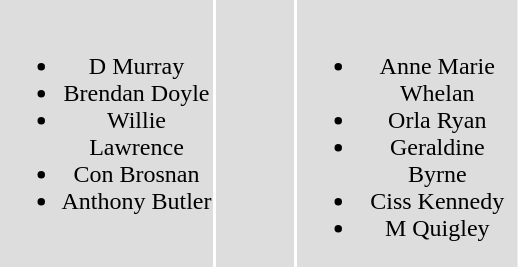<table>
<tr align=center bgcolor="#dddddd">
<td width="140" valign="top"><br><ul><li>D Murray</li><li>Brendan Doyle</li><li>Willie Lawrence</li><li>Con Brosnan</li><li>Anthony Butler</li></ul></td>
<td width="50"> </td>
<td width="145" valign="top"><br><ul><li>Anne Marie Whelan</li><li>Orla Ryan</li><li>Geraldine Byrne</li><li>Ciss Kennedy</li><li>M Quigley</li></ul></td>
</tr>
</table>
